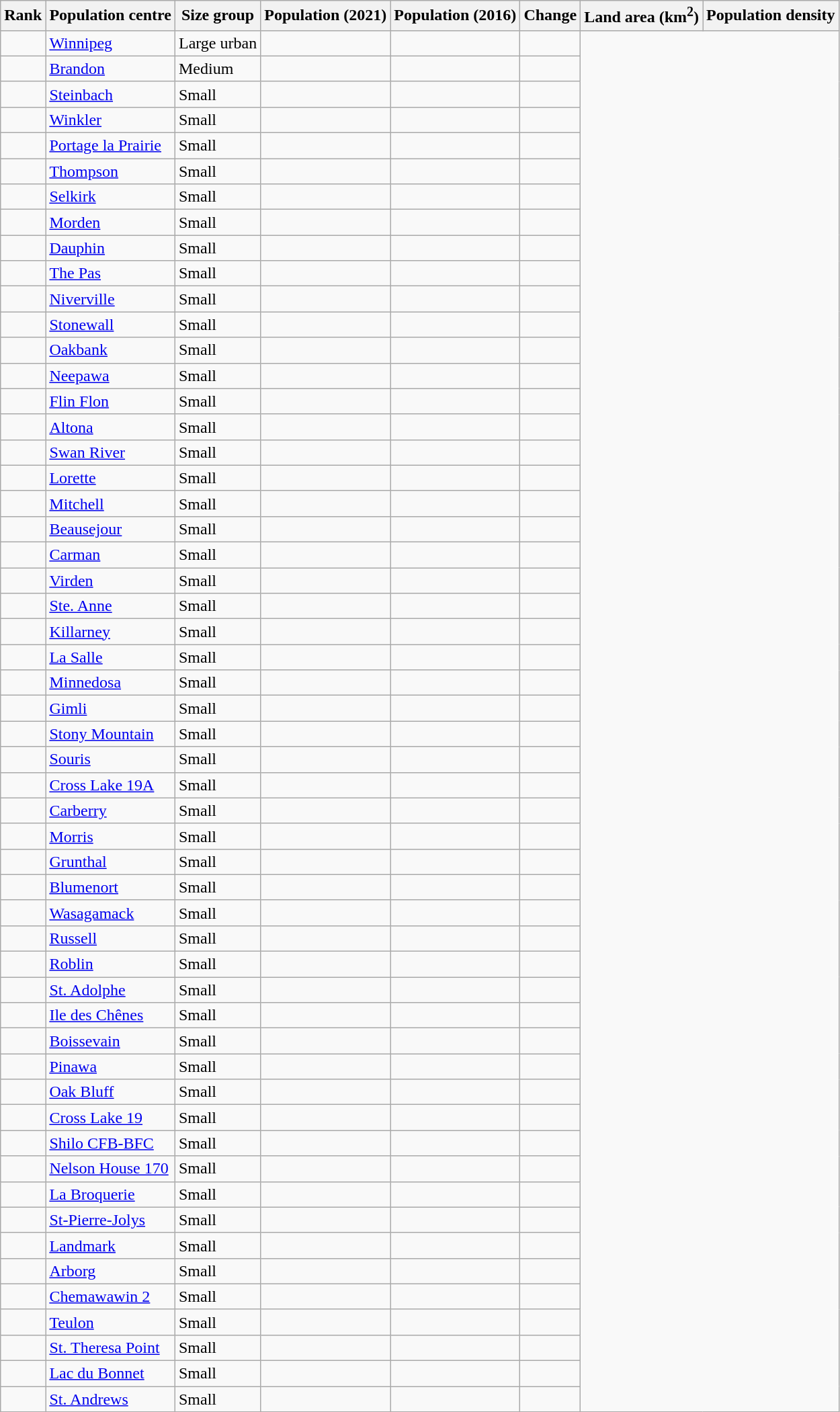<table class="wikitable sortable">
<tr>
<th>Rank</th>
<th>Population centre</th>
<th>Size group</th>
<th>Population (2021)</th>
<th>Population (2016)</th>
<th>Change</th>
<th>Land area (km<sup>2</sup>)</th>
<th>Population density</th>
</tr>
<tr>
<td scope=row align=center></td>
<td><a href='#'>Winnipeg</a></td>
<td>Large urban</td>
<td></td>
<td align=center></td>
<td align=center></td>
</tr>
<tr>
<td scope=row align=center></td>
<td><a href='#'>Brandon</a></td>
<td>Medium</td>
<td></td>
<td align=center></td>
<td align=center></td>
</tr>
<tr>
<td scope=row align=center></td>
<td><a href='#'>Steinbach</a></td>
<td>Small</td>
<td></td>
<td align=center></td>
<td align=center></td>
</tr>
<tr>
<td scope=row align=center></td>
<td><a href='#'>Winkler</a></td>
<td>Small</td>
<td></td>
<td align=center></td>
<td align=center></td>
</tr>
<tr>
<td scope=row align=center></td>
<td><a href='#'>Portage la Prairie</a></td>
<td>Small</td>
<td></td>
<td align=center></td>
<td align=center></td>
</tr>
<tr>
<td scope=row align=center></td>
<td><a href='#'>Thompson</a></td>
<td>Small</td>
<td></td>
<td align=center></td>
<td align=center></td>
</tr>
<tr>
<td scope=row align=center></td>
<td><a href='#'>Selkirk</a></td>
<td>Small</td>
<td></td>
<td align=center></td>
<td align=center></td>
</tr>
<tr>
<td scope=row align=center></td>
<td><a href='#'>Morden</a></td>
<td>Small</td>
<td></td>
<td align=center></td>
<td align=center></td>
</tr>
<tr>
<td scope=row align=center></td>
<td><a href='#'>Dauphin</a></td>
<td>Small</td>
<td></td>
<td align=center></td>
<td align=center></td>
</tr>
<tr>
<td scope=row align=center></td>
<td><a href='#'>The Pas</a></td>
<td>Small</td>
<td></td>
<td align=center></td>
<td align=center></td>
</tr>
<tr>
<td scope=row align=center></td>
<td><a href='#'>Niverville</a></td>
<td>Small</td>
<td></td>
<td align=center></td>
<td align=center></td>
</tr>
<tr>
<td scope=row align=center></td>
<td><a href='#'>Stonewall</a></td>
<td>Small</td>
<td></td>
<td align=center></td>
<td align=center></td>
</tr>
<tr>
<td scope=row align=center></td>
<td><a href='#'>Oakbank</a></td>
<td>Small</td>
<td></td>
<td align=center></td>
<td align=center></td>
</tr>
<tr>
<td scope=row align=center></td>
<td><a href='#'>Neepawa</a></td>
<td>Small</td>
<td></td>
<td align=center></td>
<td align=center></td>
</tr>
<tr>
<td scope=row align=center></td>
<td><a href='#'>Flin Flon</a></td>
<td>Small</td>
<td></td>
<td align=center></td>
<td align=center></td>
</tr>
<tr>
<td scope=row align=center></td>
<td><a href='#'>Altona</a></td>
<td>Small</td>
<td></td>
<td align=center></td>
<td align=center></td>
</tr>
<tr>
<td scope=row align=center></td>
<td><a href='#'>Swan River</a></td>
<td>Small</td>
<td></td>
<td align=center></td>
<td align=center></td>
</tr>
<tr>
<td scope=row align=center></td>
<td><a href='#'>Lorette</a></td>
<td>Small</td>
<td></td>
<td align=center></td>
<td align=center></td>
</tr>
<tr>
<td scope=row align=center></td>
<td><a href='#'>Mitchell</a></td>
<td>Small</td>
<td></td>
<td align=center></td>
<td align=center></td>
</tr>
<tr>
<td scope=row align=center></td>
<td><a href='#'>Beausejour</a></td>
<td>Small</td>
<td></td>
<td align=center></td>
<td align=center></td>
</tr>
<tr>
<td scope=row align=center></td>
<td><a href='#'>Carman</a></td>
<td>Small</td>
<td></td>
<td align=center></td>
<td align=center></td>
</tr>
<tr>
<td scope=row align=center></td>
<td><a href='#'>Virden</a></td>
<td>Small</td>
<td></td>
<td align=center></td>
<td align=center></td>
</tr>
<tr>
<td scope=row align=center></td>
<td><a href='#'>Ste. Anne</a></td>
<td>Small</td>
<td></td>
<td align=center></td>
<td align=center></td>
</tr>
<tr>
<td scope=row align=center></td>
<td><a href='#'>Killarney</a></td>
<td>Small</td>
<td></td>
<td align=center></td>
<td align=center></td>
</tr>
<tr>
<td scope=row align=center></td>
<td><a href='#'>La Salle</a></td>
<td>Small</td>
<td></td>
<td align=center></td>
<td align=center></td>
</tr>
<tr>
<td scope=row align=center></td>
<td><a href='#'>Minnedosa</a></td>
<td>Small</td>
<td></td>
<td align=center></td>
<td align=center></td>
</tr>
<tr>
<td scope=row align=center></td>
<td><a href='#'>Gimli</a></td>
<td>Small</td>
<td></td>
<td align=center></td>
<td align=center></td>
</tr>
<tr>
<td scope=row align=center></td>
<td><a href='#'>Stony Mountain</a></td>
<td>Small</td>
<td></td>
<td align=center></td>
<td align=center></td>
</tr>
<tr>
<td scope=row align=center></td>
<td><a href='#'>Souris</a></td>
<td>Small</td>
<td></td>
<td align=center></td>
<td align=center></td>
</tr>
<tr>
<td scope=row align=center></td>
<td><a href='#'>Cross Lake 19A</a></td>
<td>Small</td>
<td></td>
<td align=center></td>
<td align=center></td>
</tr>
<tr>
<td scope=row align=center></td>
<td><a href='#'>Carberry</a></td>
<td>Small</td>
<td></td>
<td align=center></td>
<td align=center></td>
</tr>
<tr>
<td scope=row align=center></td>
<td><a href='#'>Morris</a></td>
<td>Small</td>
<td></td>
<td align=center></td>
<td align=center></td>
</tr>
<tr>
<td scope=row align=center></td>
<td><a href='#'>Grunthal</a></td>
<td>Small</td>
<td></td>
<td align=center></td>
<td align=center></td>
</tr>
<tr>
<td scope=row align=center></td>
<td><a href='#'>Blumenort</a></td>
<td>Small</td>
<td></td>
<td align=center></td>
<td align=center></td>
</tr>
<tr>
<td scope=row align=center></td>
<td><a href='#'>Wasagamack</a></td>
<td>Small</td>
<td></td>
<td align=center></td>
<td align=center></td>
</tr>
<tr>
<td scope=row align=center></td>
<td><a href='#'>Russell</a></td>
<td>Small</td>
<td></td>
<td align=center></td>
<td align=center></td>
</tr>
<tr>
<td scope=row align=center></td>
<td><a href='#'>Roblin</a></td>
<td>Small</td>
<td></td>
<td align=center></td>
<td align=center></td>
</tr>
<tr>
<td scope=row align=center></td>
<td><a href='#'>St. Adolphe</a></td>
<td>Small</td>
<td></td>
<td align=center></td>
<td align=center></td>
</tr>
<tr>
<td scope=row align=center></td>
<td><a href='#'>Ile des Chênes</a></td>
<td>Small</td>
<td></td>
<td align=center></td>
<td align=center></td>
</tr>
<tr>
<td scope=row align=center></td>
<td><a href='#'>Boissevain</a></td>
<td>Small</td>
<td></td>
<td align=center></td>
<td align=center></td>
</tr>
<tr>
<td scope=row align=center></td>
<td><a href='#'>Pinawa</a></td>
<td>Small</td>
<td></td>
<td align=center></td>
<td align=center></td>
</tr>
<tr>
<td scope=row align=center></td>
<td><a href='#'>Oak Bluff</a></td>
<td>Small</td>
<td></td>
<td align=center></td>
<td align=center></td>
</tr>
<tr>
<td scope=row align=center></td>
<td><a href='#'>Cross Lake 19</a></td>
<td>Small</td>
<td></td>
<td align=center></td>
<td align=center></td>
</tr>
<tr>
<td scope=row align=center></td>
<td><a href='#'>Shilo CFB-BFC</a></td>
<td>Small</td>
<td></td>
<td align=center></td>
<td align=center></td>
</tr>
<tr>
<td scope=row align=center></td>
<td><a href='#'>Nelson House 170</a></td>
<td>Small</td>
<td></td>
<td align=center></td>
<td align=center></td>
</tr>
<tr>
<td scope=row align=center></td>
<td><a href='#'>La Broquerie</a></td>
<td>Small</td>
<td></td>
<td align=center></td>
<td align=center></td>
</tr>
<tr>
<td scope=row align=center></td>
<td><a href='#'>St-Pierre-Jolys</a></td>
<td>Small</td>
<td></td>
<td align=center></td>
<td align=center></td>
</tr>
<tr>
<td scope=row align=center></td>
<td><a href='#'>Landmark</a></td>
<td>Small</td>
<td></td>
<td align=center></td>
<td align=center></td>
</tr>
<tr>
<td scope=row align=center></td>
<td><a href='#'>Arborg</a></td>
<td>Small</td>
<td></td>
<td align=center></td>
<td align=center></td>
</tr>
<tr>
<td scope=row align=center></td>
<td><a href='#'>Chemawawin 2</a></td>
<td>Small</td>
<td></td>
<td align=center></td>
<td align=center></td>
</tr>
<tr>
<td scope=row align=center></td>
<td><a href='#'>Teulon</a></td>
<td>Small</td>
<td></td>
<td align=center></td>
<td align=center></td>
</tr>
<tr>
<td scope=row align=center></td>
<td><a href='#'>St. Theresa Point</a></td>
<td>Small</td>
<td></td>
<td align=center></td>
<td align=center></td>
</tr>
<tr>
<td scope=row align=center></td>
<td><a href='#'>Lac du Bonnet</a></td>
<td>Small</td>
<td></td>
<td align=center></td>
<td align=center></td>
</tr>
<tr>
<td scope=row align=center></td>
<td><a href='#'>St. Andrews</a></td>
<td>Small</td>
<td></td>
<td align=center></td>
<td align=center></td>
</tr>
<tr>
</tr>
</table>
